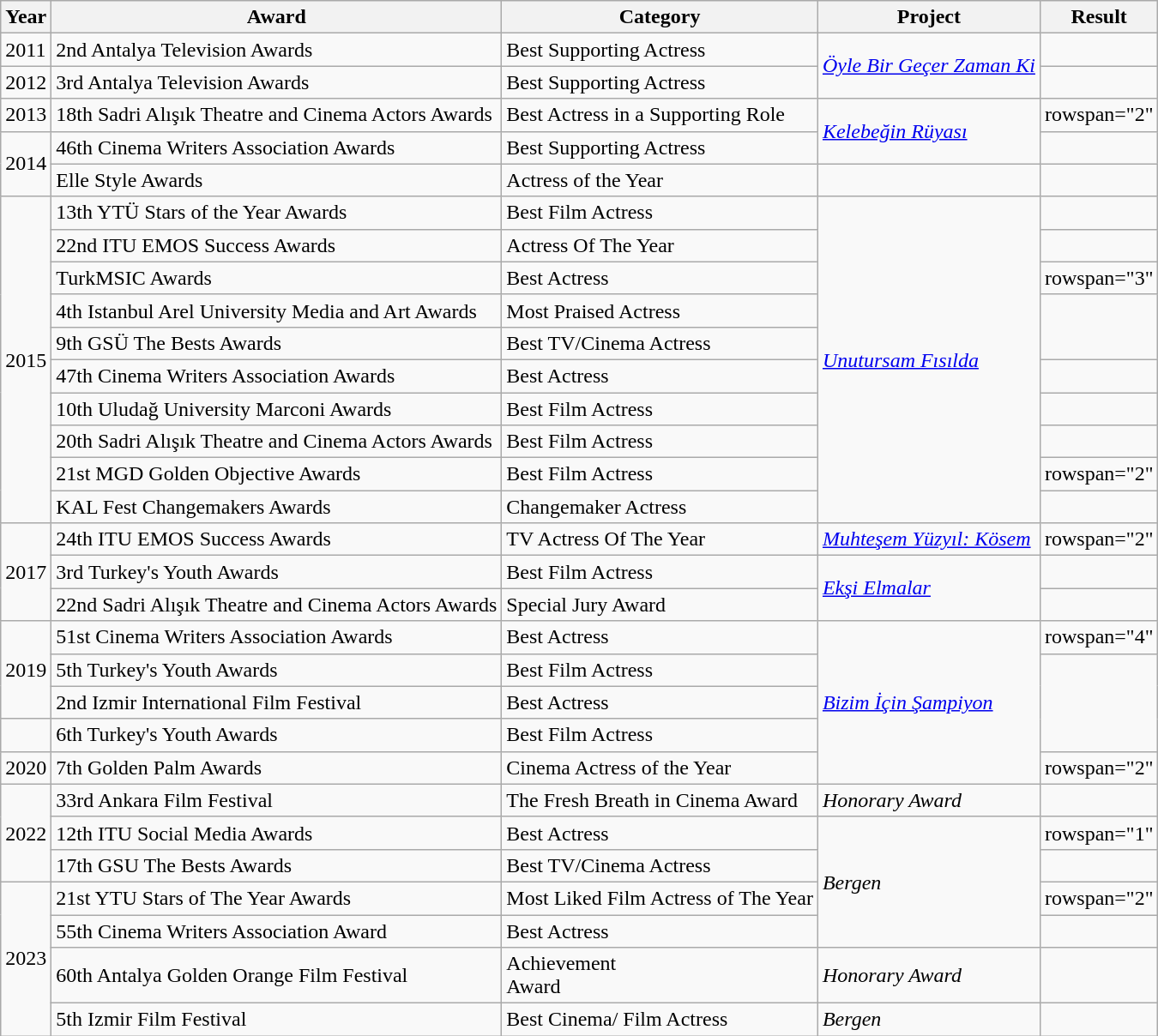<table class="wikitable">
<tr>
<th>Year</th>
<th>Award</th>
<th>Category</th>
<th>Project</th>
<th>Result</th>
</tr>
<tr>
<td>2011</td>
<td>2nd Antalya Television Awards</td>
<td>Best Supporting Actress</td>
<td rowspan="2"><em><a href='#'>Öyle Bir Geçer Zaman Ki</a></em></td>
<td></td>
</tr>
<tr>
<td>2012</td>
<td>3rd Antalya Television Awards</td>
<td>Best Supporting Actress</td>
<td></td>
</tr>
<tr>
<td>2013</td>
<td>18th Sadri Alışık Theatre and Cinema Actors Awards</td>
<td>Best Actress in a Supporting Role</td>
<td rowspan="2"><em><a href='#'>Kelebeğin Rüyası</a></em></td>
<td>rowspan="2" </td>
</tr>
<tr>
<td rowspan="2">2014</td>
<td>46th Cinema Writers Association Awards</td>
<td>Best Supporting Actress</td>
</tr>
<tr>
<td>Elle Style Awards</td>
<td>Actress of the Year</td>
<td></td>
<td></td>
</tr>
<tr>
<td rowspan="10">2015</td>
<td>13th YTÜ Stars of the Year Awards</td>
<td>Best Film Actress</td>
<td rowspan="10"><em><a href='#'>Unutursam Fısılda</a></em></td>
<td></td>
</tr>
<tr>
<td>22nd ITU EMOS Success Awards</td>
<td>Actress Of The Year</td>
<td></td>
</tr>
<tr>
<td>TurkMSIC Awards</td>
<td>Best Actress</td>
<td>rowspan="3" </td>
</tr>
<tr>
<td>4th Istanbul Arel University Media and Art Awards</td>
<td>Most Praised Actress</td>
</tr>
<tr>
<td>9th GSÜ The Bests Awards</td>
<td>Best TV/Cinema Actress</td>
</tr>
<tr>
<td>47th Cinema Writers Association Awards</td>
<td>Best Actress</td>
<td></td>
</tr>
<tr>
<td>10th Uludağ University Marconi Awards</td>
<td>Best Film Actress</td>
<td></td>
</tr>
<tr>
<td>20th Sadri Alışık Theatre and Cinema Actors Awards</td>
<td>Best Film Actress</td>
<td></td>
</tr>
<tr>
<td>21st MGD Golden Objective Awards</td>
<td>Best Film Actress</td>
<td>rowspan="2" </td>
</tr>
<tr>
<td>KAL Fest Changemakers Awards</td>
<td>Changemaker Actress</td>
</tr>
<tr>
<td rowspan="3">2017</td>
<td>24th ITU EMOS Success Awards</td>
<td>TV Actress Of The Year</td>
<td><em><a href='#'>Muhteşem Yüzyıl: Kösem</a></em></td>
<td>rowspan="2" </td>
</tr>
<tr>
<td>3rd Turkey's Youth Awards</td>
<td>Best Film Actress</td>
<td rowspan="2"><em><a href='#'>Ekşi Elmalar</a></em></td>
</tr>
<tr>
<td>22nd Sadri Alışık Theatre and Cinema Actors Awards</td>
<td>Special Jury Award</td>
<td></td>
</tr>
<tr>
<td rowspan="3">2019</td>
<td>51st Cinema Writers Association Awards</td>
<td>Best Actress</td>
<td rowspan="5"><em><a href='#'>Bizim İçin Şampiyon</a></em></td>
<td>rowspan="4" </td>
</tr>
<tr>
<td>5th Turkey's Youth Awards</td>
<td>Best Film Actress</td>
</tr>
<tr>
<td>2nd Izmir International Film Festival</td>
<td>Best Actress</td>
</tr>
<tr>
<td></td>
<td>6th Turkey's Youth Awards</td>
<td>Best Film Actress</td>
</tr>
<tr>
<td>2020</td>
<td>7th Golden Palm Awards</td>
<td>Cinema Actress of the Year</td>
<td>rowspan="2" </td>
</tr>
<tr>
<td rowspan="3">2022</td>
<td>33rd Ankara Film Festival</td>
<td>The Fresh Breath in Cinema Award</td>
<td><em>Honorary Award</em></td>
</tr>
<tr>
<td>12th ITU Social Media Awards</td>
<td>Best Actress</td>
<td rowspan="4"><em>Bergen</em></td>
<td>rowspan="1" </td>
</tr>
<tr>
<td>17th GSU The Bests Awards</td>
<td>Best TV/Cinema Actress</td>
<td></td>
</tr>
<tr>
<td rowspan="4">2023</td>
<td>21st YTU Stars of The Year Awards</td>
<td>Most Liked Film Actress of The Year</td>
<td>rowspan="2" </td>
</tr>
<tr>
<td>55th Cinema Writers Association Award</td>
<td>Best Actress</td>
</tr>
<tr>
<td>60th Antalya Golden Orange Film Festival</td>
<td>Achievement<br>Award</td>
<td><em>Honorary Award</em></td>
<td></td>
</tr>
<tr>
<td>5th Izmir Film Festival</td>
<td>Best Cinema/ Film Actress</td>
<td><em>Bergen</em></td>
<td></td>
</tr>
</table>
